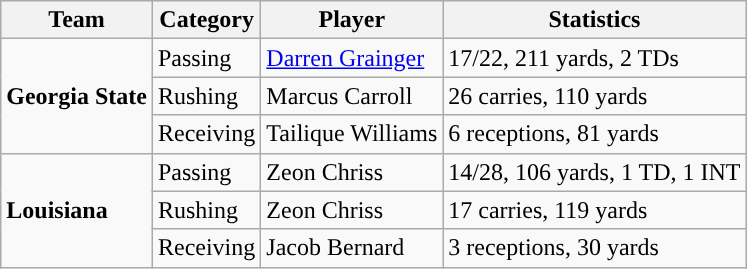<table class="wikitable" style="float: left;">
<tr>
<th>Team</th>
<th>Category</th>
<th>Player</th>
<th>Statistics</th>
</tr>
<tr>
<td rowspan=3><strong>Georgia State</strong></td>
<td>Passing</td>
<td><a href='#'>Darren Grainger</a></td>
<td>17/22, 211 yards, 2 TDs</td>
</tr>
<tr>
<td>Rushing</td>
<td>Marcus Carroll</td>
<td>26 carries, 110 yards</td>
</tr>
<tr>
<td>Receiving</td>
<td>Tailique Williams</td>
<td>6 receptions, 81 yards</td>
</tr>
<tr>
<td rowspan=3><strong>Louisiana</strong></td>
<td>Passing</td>
<td>Zeon Chriss</td>
<td>14/28, 106 yards, 1 TD, 1 INT</td>
</tr>
<tr>
<td>Rushing</td>
<td>Zeon Chriss</td>
<td>17 carries, 119 yards</td>
</tr>
<tr>
<td>Receiving</td>
<td>Jacob Bernard</td>
<td>3 receptions, 30 yards</td>
</tr>
</table>
